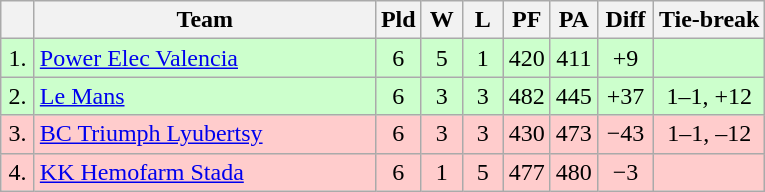<table class="wikitable" style="text-align:center">
<tr>
<th width=15></th>
<th width=220>Team</th>
<th width=20>Pld</th>
<th width=20>W</th>
<th width=20>L</th>
<th width=20>PF</th>
<th width=20>PA</th>
<th width=30>Diff</th>
<th>Tie-break</th>
</tr>
<tr style="background: #ccffcc;">
<td>1.</td>
<td align=left> <a href='#'>Power Elec Valencia</a></td>
<td>6</td>
<td>5</td>
<td>1</td>
<td>420</td>
<td>411</td>
<td>+9</td>
<td></td>
</tr>
<tr style="background: #ccffcc;">
<td>2.</td>
<td align=left> <a href='#'>Le Mans</a></td>
<td>6</td>
<td>3</td>
<td>3</td>
<td>482</td>
<td>445</td>
<td>+37</td>
<td>1–1, +12</td>
</tr>
<tr style="background: #ffcccc;">
<td>3.</td>
<td align=left> <a href='#'>BC Triumph Lyubertsy</a></td>
<td>6</td>
<td>3</td>
<td>3</td>
<td>430</td>
<td>473</td>
<td>−43</td>
<td>1–1, –12</td>
</tr>
<tr style="background: #ffcccc;">
<td>4.</td>
<td align=left> <a href='#'>KK Hemofarm Stada</a></td>
<td>6</td>
<td>1</td>
<td>5</td>
<td>477</td>
<td>480</td>
<td>−3</td>
<td></td>
</tr>
</table>
